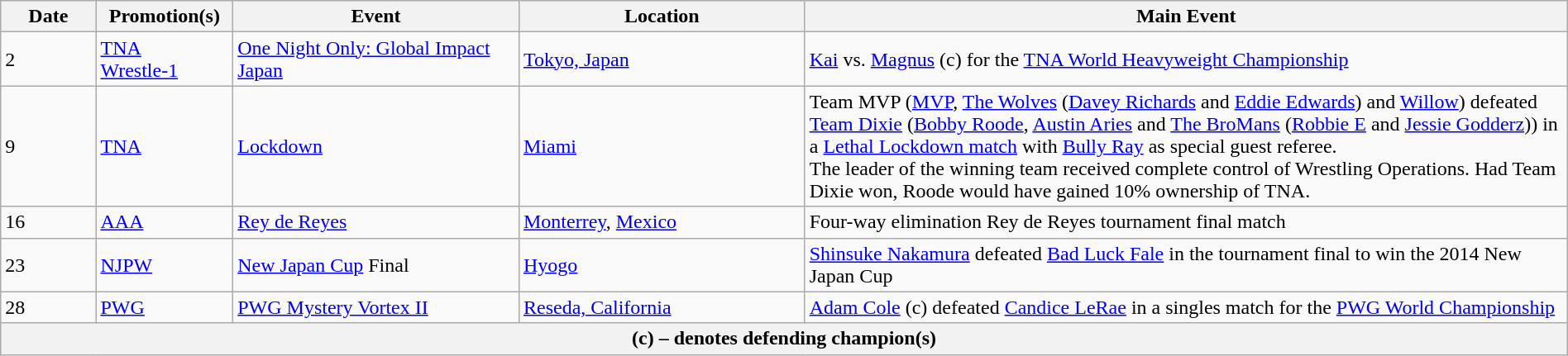<table class="wikitable" style="width:100%;">
<tr>
<th width=5%>Date</th>
<th width=5%>Promotion(s)</th>
<th width=15%>Event</th>
<th width=15%>Location</th>
<th width=40%>Main Event</th>
</tr>
<tr>
<td>2</td>
<td><a href='#'>TNA</a><br><a href='#'>Wrestle-1</a></td>
<td><a href='#'>One Night Only: Global Impact Japan</a></td>
<td><a href='#'>Tokyo, Japan</a></td>
<td><a href='#'>Kai</a> vs. <a href='#'>Magnus</a> (c) for the <a href='#'>TNA World Heavyweight Championship</a></td>
</tr>
<tr>
<td>9</td>
<td><a href='#'>TNA</a></td>
<td><a href='#'>Lockdown</a></td>
<td><a href='#'>Miami</a></td>
<td>Team MVP (<a href='#'>MVP</a>, <a href='#'>The Wolves</a> (<a href='#'>Davey Richards</a> and <a href='#'>Eddie Edwards</a>) and <a href='#'>Willow</a>) defeated <a href='#'>Team Dixie</a> (<a href='#'>Bobby Roode</a>, <a href='#'>Austin Aries</a> and <a href='#'>The BroMans</a> (<a href='#'>Robbie E</a> and <a href='#'>Jessie Godderz</a>)) in a <a href='#'>Lethal Lockdown match</a> with <a href='#'>Bully Ray</a> as special guest referee.<br>The leader of the winning team received complete control of Wrestling Operations. Had Team Dixie won, Roode would have gained 10% ownership of TNA.</td>
</tr>
<tr>
<td>16</td>
<td><a href='#'>AAA</a></td>
<td><a href='#'>Rey de Reyes</a></td>
<td><a href='#'>Monterrey</a>, <a href='#'>Mexico</a></td>
<td>Four-way elimination Rey de Reyes tournament final match</td>
</tr>
<tr>
<td>23</td>
<td><a href='#'>NJPW</a></td>
<td><a href='#'>New Japan Cup</a> Final</td>
<td><a href='#'>Hyogo</a></td>
<td><a href='#'>Shinsuke Nakamura</a> defeated <a href='#'>Bad Luck Fale</a> in the tournament final to win the 2014 New Japan Cup</td>
</tr>
<tr>
<td>28</td>
<td><a href='#'>PWG</a></td>
<td><a href='#'>PWG Mystery Vortex II</a></td>
<td><a href='#'>Reseda, California</a></td>
<td><a href='#'>Adam Cole</a> (c) defeated <a href='#'>Candice LeRae</a> in a singles match for the <a href='#'>PWG World Championship</a></td>
</tr>
<tr>
<th colspan="6">(c) – denotes defending champion(s)</th>
</tr>
</table>
